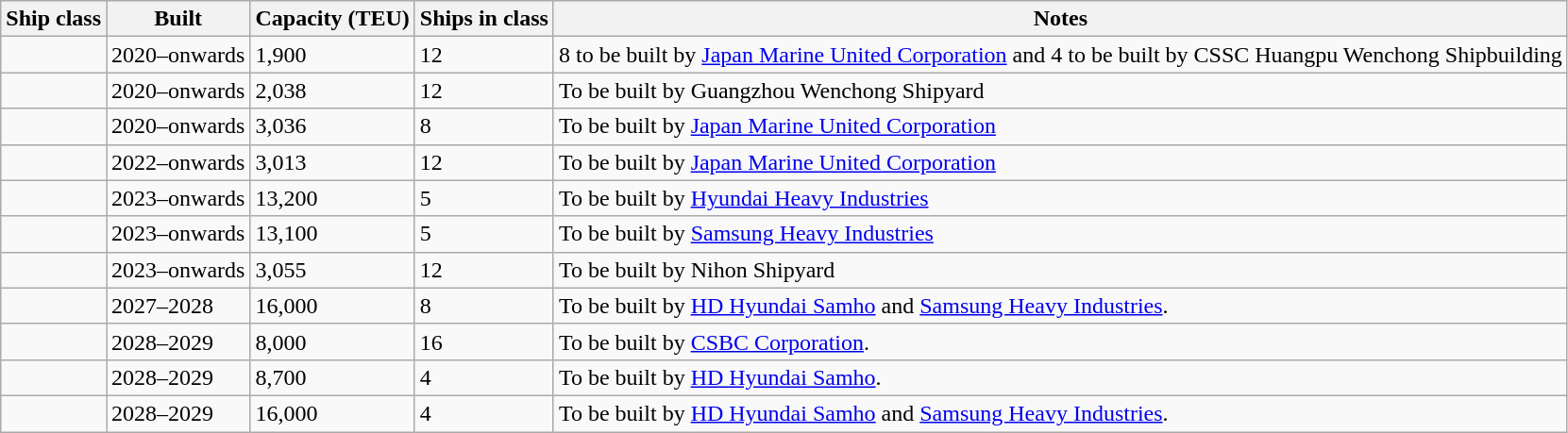<table class="wikitable">
<tr>
<th>Ship class</th>
<th>Built</th>
<th>Capacity (TEU)</th>
<th>Ships in class</th>
<th>Notes</th>
</tr>
<tr>
<td></td>
<td>2020–onwards</td>
<td>1,900</td>
<td>12</td>
<td>8 to be built by <a href='#'>Japan Marine United Corporation</a> and 4 to be built by CSSC Huangpu Wenchong Shipbuilding</td>
</tr>
<tr>
<td></td>
<td>2020–onwards</td>
<td>2,038</td>
<td>12</td>
<td>To be built by Guangzhou Wenchong Shipyard</td>
</tr>
<tr>
<td></td>
<td>2020–onwards</td>
<td>3,036</td>
<td>8</td>
<td>To be built by <a href='#'>Japan Marine United Corporation</a></td>
</tr>
<tr>
<td></td>
<td>2022–onwards</td>
<td>3,013</td>
<td>12</td>
<td>To be built by <a href='#'>Japan Marine United Corporation</a></td>
</tr>
<tr>
<td></td>
<td>2023–onwards</td>
<td>13,200</td>
<td>5</td>
<td>To be built by <a href='#'>Hyundai Heavy Industries</a></td>
</tr>
<tr>
<td></td>
<td>2023–onwards</td>
<td>13,100</td>
<td>5</td>
<td>To be built by <a href='#'>Samsung Heavy Industries</a></td>
</tr>
<tr>
<td></td>
<td>2023–onwards</td>
<td>3,055</td>
<td>12</td>
<td>To be built by Nihon Shipyard</td>
</tr>
<tr>
<td></td>
<td>2027–2028</td>
<td>16,000</td>
<td>8</td>
<td>To be built by <a href='#'>HD Hyundai Samho</a> and <a href='#'>Samsung Heavy Industries</a>.</td>
</tr>
<tr>
<td></td>
<td>2028–2029</td>
<td>8,000</td>
<td>16</td>
<td>To  be built by <a href='#'>CSBC Corporation</a>.</td>
</tr>
<tr>
<td></td>
<td>2028–2029</td>
<td>8,700</td>
<td>4</td>
<td>To be built by <a href='#'>HD Hyundai Samho</a>.</td>
</tr>
<tr>
<td></td>
<td>2028–2029</td>
<td>16,000</td>
<td>4</td>
<td>To be built by <a href='#'>HD Hyundai Samho</a> and <a href='#'>Samsung Heavy Industries</a>.</td>
</tr>
</table>
